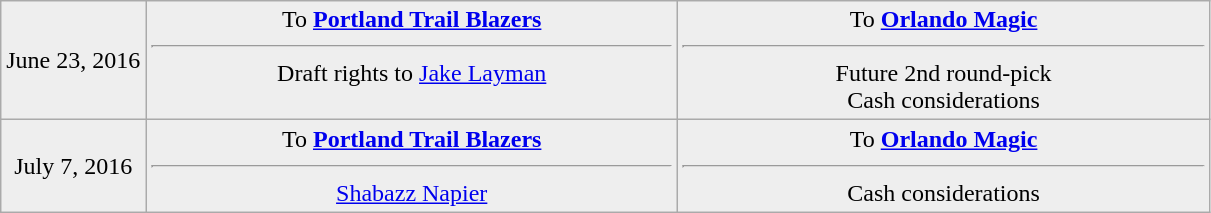<table class="wikitable sortable sortable" style="text-align: center">
<tr style="background:#eee;">
<td style="width:12%">June 23, 2016</td>
<td style="width:44%; vertical-align:top;">To <strong><a href='#'>Portland Trail Blazers</a></strong><hr>Draft rights to <a href='#'>Jake Layman</a></td>
<td style="width:44%; vertical-align:top;">To <strong><a href='#'>Orlando Magic</a></strong><hr>Future 2nd round-pick<br>Cash considerations</td>
</tr>
<tr style="background:#eee;">
<td style="width:12%">July 7, 2016</td>
<td style="width:44%; vertical-align:top;">To <strong><a href='#'>Portland Trail Blazers</a></strong><hr><a href='#'>Shabazz Napier</a></td>
<td style="width:44%; vertical-align:top;">To <strong><a href='#'>Orlando Magic</a></strong><hr>Cash considerations</td>
</tr>
</table>
